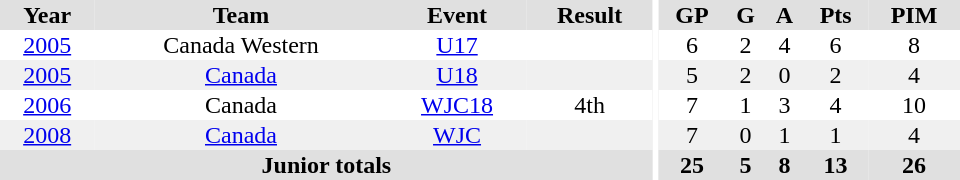<table border="0" cellpadding="1" cellspacing="0" ID="Table3" style="text-align:center; width:40em">
<tr ALIGN="center" bgcolor="#e0e0e0">
<th>Year</th>
<th>Team</th>
<th>Event</th>
<th>Result</th>
<th rowspan="99" bgcolor="#ffffff"></th>
<th>GP</th>
<th>G</th>
<th>A</th>
<th>Pts</th>
<th>PIM</th>
</tr>
<tr>
<td><a href='#'>2005</a></td>
<td>Canada Western</td>
<td><a href='#'>U17</a></td>
<td></td>
<td>6</td>
<td>2</td>
<td>4</td>
<td>6</td>
<td>8</td>
</tr>
<tr bgcolor="#f0f0f0">
<td><a href='#'>2005</a></td>
<td><a href='#'>Canada</a></td>
<td><a href='#'>U18</a></td>
<td></td>
<td>5</td>
<td>2</td>
<td>0</td>
<td>2</td>
<td>4</td>
</tr>
<tr>
<td><a href='#'>2006</a></td>
<td>Canada</td>
<td><a href='#'>WJC18</a></td>
<td>4th</td>
<td>7</td>
<td>1</td>
<td>3</td>
<td>4</td>
<td>10</td>
</tr>
<tr bgcolor="#f0f0f0">
<td><a href='#'>2008</a></td>
<td><a href='#'>Canada</a></td>
<td><a href='#'>WJC</a></td>
<td></td>
<td>7</td>
<td>0</td>
<td>1</td>
<td>1</td>
<td>4</td>
</tr>
<tr bgcolor="#e0e0e0">
<th colspan="4">Junior totals</th>
<th>25</th>
<th>5</th>
<th>8</th>
<th>13</th>
<th>26</th>
</tr>
</table>
